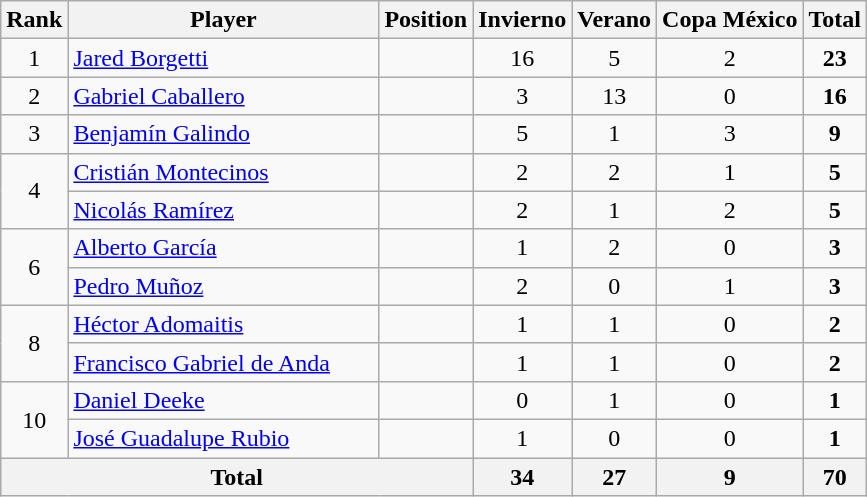<table class="wikitable">
<tr>
<th>Rank</th>
<th style="width:200px;">Player</th>
<th>Position</th>
<th>Invierno</th>
<th>Verano</th>
<th>Copa México</th>
<th>Total</th>
</tr>
<tr>
<td align=center>1</td>
<td> <a href='#'>Jared Borgetti</a></td>
<td align=center></td>
<td align=center>16</td>
<td align=center>5</td>
<td align=center>2</td>
<td align=center><strong>23</strong></td>
</tr>
<tr>
<td align=center>2</td>
<td> <a href='#'>Gabriel Caballero</a></td>
<td align=center></td>
<td align=center>3</td>
<td align=center>13</td>
<td align=center>0</td>
<td align=center><strong>16</strong></td>
</tr>
<tr>
<td align=center>3</td>
<td> <a href='#'>Benjamín Galindo</a></td>
<td align=center></td>
<td align=center>5</td>
<td align=center>1</td>
<td align=center>3</td>
<td align=center><strong>9</strong></td>
</tr>
<tr>
<td align=center rowspan=2>4</td>
<td> <a href='#'>Cristián Montecinos</a></td>
<td align=center></td>
<td align=center>2</td>
<td align=center>2</td>
<td align=center>1</td>
<td align=center><strong>5</strong></td>
</tr>
<tr>
<td> <a href='#'>Nicolás Ramírez</a></td>
<td align=center></td>
<td align=center>2</td>
<td align=center>1</td>
<td align=center>2</td>
<td align=center><strong>5</strong></td>
</tr>
<tr>
<td align=center rowspan=2>6</td>
<td> <a href='#'>Alberto García</a></td>
<td align=center></td>
<td align=center>1</td>
<td align=center>2</td>
<td align=center>0</td>
<td align=center><strong>3</strong></td>
</tr>
<tr>
<td> <a href='#'>Pedro Muñoz</a></td>
<td align=center></td>
<td align=center>2</td>
<td align=center>0</td>
<td align=center>1</td>
<td align=center><strong>3</strong></td>
</tr>
<tr>
<td align=center rowspan=2>8</td>
<td> <a href='#'>Héctor Adomaitis</a></td>
<td align=center></td>
<td align=center>1</td>
<td align=center>1</td>
<td align=center>0</td>
<td align=center><strong>2</strong></td>
</tr>
<tr>
<td> <a href='#'>Francisco Gabriel de Anda</a></td>
<td align=center></td>
<td align=center>1</td>
<td align=center>1</td>
<td align=center>0</td>
<td align=center><strong>2</strong></td>
</tr>
<tr>
<td align=center rowspan=2>10</td>
<td> <a href='#'>Daniel Deeke</a></td>
<td align=center></td>
<td align=center>0</td>
<td align=center>1</td>
<td align=center>0</td>
<td align=center><strong>1</strong></td>
</tr>
<tr>
<td> <a href='#'>José Guadalupe Rubio</a></td>
<td align=center></td>
<td align=center>1</td>
<td align=center>0</td>
<td align=center>0</td>
<td align=center><strong>1</strong></td>
</tr>
<tr>
<th align=center colspan=3>Total</th>
<th align=center>34</th>
<th align=center>27</th>
<th align=center>9</th>
<th align=center>70</th>
</tr>
</table>
